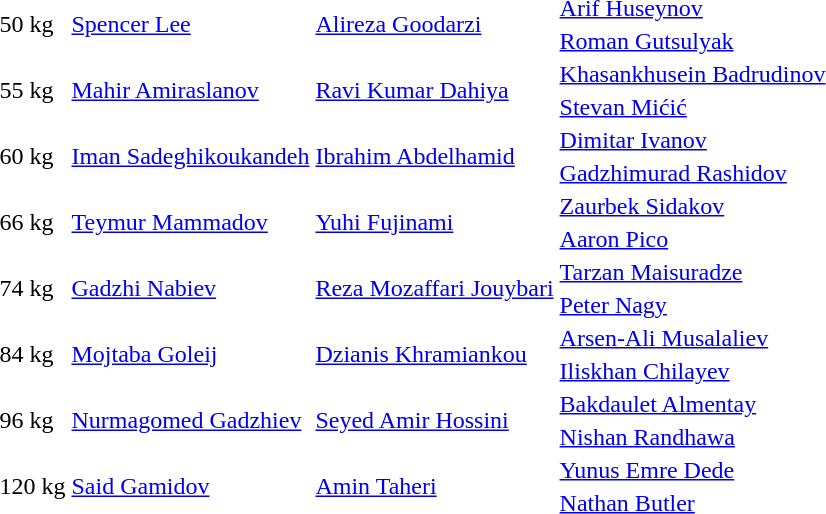<table>
<tr>
<td rowspan=2>50 kg</td>
<td rowspan=2> <a href='#'>Spencer Lee</a></td>
<td rowspan=2> <a href='#'>Alireza Goodarzi</a></td>
<td> <a href='#'>Arif Huseynov</a></td>
</tr>
<tr>
<td><a href='#'>Roman Gutsulyak</a></td>
</tr>
<tr>
<td rowspan=2>55 kg</td>
<td rowspan=2> <a href='#'>Mahir Amiraslanov</a></td>
<td rowspan=2> <a href='#'>Ravi Kumar Dahiya</a></td>
<td> <a href='#'>Khasankhusein Badrudinov</a></td>
</tr>
<tr>
<td> <a href='#'>Stevan Mićić</a></td>
</tr>
<tr>
<td rowspan=2>60 kg</td>
<td rowspan=2> <a href='#'>Iman Sadeghikoukandeh</a></td>
<td rowspan=2> <a href='#'>Ibrahim Abdelhamid</a></td>
<td> <a href='#'>Dimitar Ivanov</a></td>
</tr>
<tr>
<td> <a href='#'>Gadzhimurad Rashidov</a></td>
</tr>
<tr>
<td rowspan=2>66 kg</td>
<td rowspan=2> <a href='#'>Teymur Mammadov</a></td>
<td rowspan=2> <a href='#'>Yuhi Fujinami</a></td>
<td> <a href='#'>Zaurbek Sidakov</a></td>
</tr>
<tr>
<td> <a href='#'>Aaron Pico</a></td>
</tr>
<tr>
<td rowspan=2>74 kg</td>
<td rowspan=2> <a href='#'>Gadzhi Nabiev</a></td>
<td rowspan=2> <a href='#'>Reza Mozaffari Jouybari</a></td>
<td> <a href='#'>Tarzan Maisuradze</a></td>
</tr>
<tr>
<td> <a href='#'>Peter Nagy</a></td>
</tr>
<tr>
<td rowspan=2>84 kg</td>
<td rowspan=2> <a href='#'>Mojtaba Goleij</a></td>
<td rowspan=2> <a href='#'>Dzianis Khramiankou</a></td>
<td> <a href='#'>Arsen-Ali Musalaliev</a></td>
</tr>
<tr>
<td> <a href='#'>Iliskhan Chilayev</a></td>
</tr>
<tr>
<td rowspan=2>96 kg</td>
<td rowspan=2> <a href='#'>Nurmagomed Gadzhiev</a></td>
<td rowspan=2> <a href='#'>Seyed Amir Hossini</a></td>
<td> <a href='#'>Bakdaulet Almentay</a></td>
</tr>
<tr>
<td> <a href='#'>Nishan Randhawa</a></td>
</tr>
<tr>
<td rowspan=2>120 kg</td>
<td rowspan=2> <a href='#'>Said Gamidov</a></td>
<td rowspan=2> <a href='#'>Amin Taheri</a></td>
<td> <a href='#'>Yunus Emre Dede</a></td>
</tr>
<tr>
<td> <a href='#'>Nathan Butler</a></td>
</tr>
</table>
